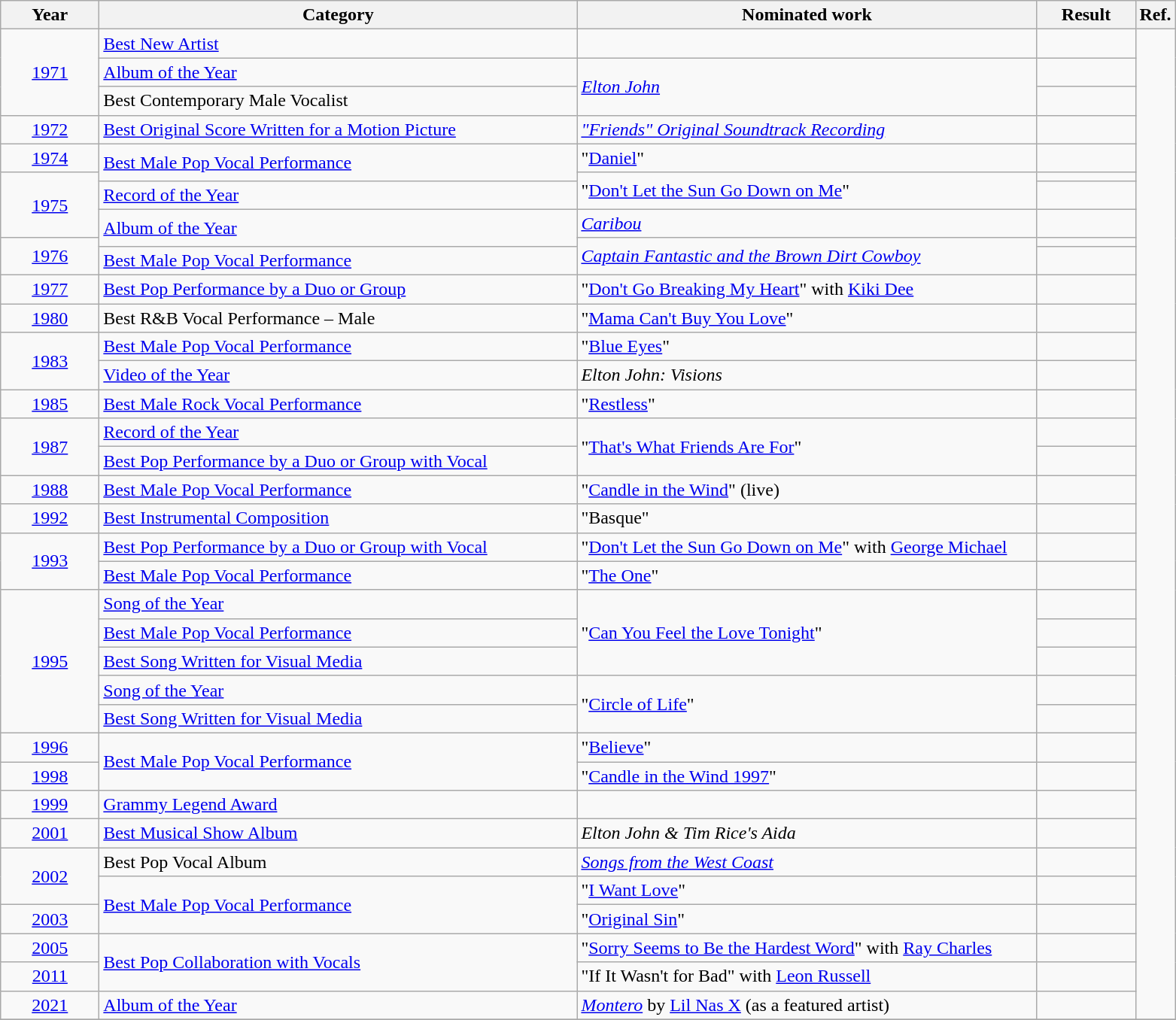<table class=wikitable>
<tr>
<th scope="col" style="width:5em;">Year</th>
<th scope="col" style="width:26em;">Category</th>
<th scope="col" style="width:25em;">Nominated work</th>
<th scope="col" style="width:5em;">Result</th>
<th>Ref.</th>
</tr>
<tr>
<td style="text-align:center;", rowspan="3"><a href='#'>1971</a></td>
<td><a href='#'>Best New Artist</a></td>
<td></td>
<td></td>
<td rowspan="36"></td>
</tr>
<tr>
<td><a href='#'>Album of the Year</a></td>
<td rowspan="2"><em><a href='#'>Elton John</a></em></td>
<td></td>
</tr>
<tr>
<td>Best Contemporary Male Vocalist</td>
<td></td>
</tr>
<tr>
<td style="text-align:center;"><a href='#'>1972</a></td>
<td><a href='#'>Best Original Score Written for a Motion Picture</a></td>
<td><em><a href='#'>"Friends" Original Soundtrack Recording</a></em></td>
<td></td>
</tr>
<tr>
<td style="text-align:center;"><a href='#'>1974</a></td>
<td rowspan="2"><a href='#'>Best Male Pop Vocal Performance</a></td>
<td>"<a href='#'>Daniel</a>"</td>
<td></td>
</tr>
<tr>
<td style="text-align:center;", rowspan="3"><a href='#'>1975</a></td>
<td rowspan="2">"<a href='#'>Don't Let the Sun Go Down on Me</a>"</td>
<td></td>
</tr>
<tr>
<td><a href='#'>Record of the Year</a></td>
<td></td>
</tr>
<tr>
<td rowspan="2"><a href='#'>Album of the Year</a></td>
<td><em><a href='#'>Caribou</a></em></td>
<td></td>
</tr>
<tr>
<td style="text-align:center;", rowspan="2"><a href='#'>1976</a></td>
<td rowspan="2"><em><a href='#'>Captain Fantastic and the Brown Dirt Cowboy</a></em></td>
<td></td>
</tr>
<tr>
<td><a href='#'>Best Male Pop Vocal Performance</a></td>
<td></td>
</tr>
<tr>
<td style="text-align:center;"><a href='#'>1977</a></td>
<td><a href='#'>Best Pop Performance by a Duo or Group</a></td>
<td>"<a href='#'>Don't Go Breaking My Heart</a>" with <a href='#'>Kiki Dee</a></td>
<td></td>
</tr>
<tr>
<td style="text-align:center;"><a href='#'>1980</a></td>
<td>Best R&B Vocal Performance – Male</td>
<td>"<a href='#'>Mama Can't Buy You Love</a>"</td>
<td></td>
</tr>
<tr>
<td style="text-align:center;", rowspan="2"><a href='#'>1983</a></td>
<td><a href='#'>Best Male Pop Vocal Performance</a></td>
<td>"<a href='#'>Blue Eyes</a>"</td>
<td></td>
</tr>
<tr>
<td><a href='#'>Video of the Year</a></td>
<td><em>Elton John: Visions</em></td>
<td></td>
</tr>
<tr>
<td style="text-align:center;"><a href='#'>1985</a></td>
<td><a href='#'>Best Male Rock Vocal Performance</a></td>
<td>"<a href='#'>Restless</a>"</td>
<td></td>
</tr>
<tr>
<td style="text-align:center;", rowspan="2"><a href='#'>1987</a></td>
<td><a href='#'>Record of the Year</a></td>
<td rowspan="2">"<a href='#'>That's What Friends Are For</a>"</td>
<td></td>
</tr>
<tr>
<td><a href='#'>Best Pop Performance by a Duo or Group with Vocal</a></td>
<td></td>
</tr>
<tr>
<td style="text-align:center;"><a href='#'>1988</a></td>
<td><a href='#'>Best Male Pop Vocal Performance</a></td>
<td>"<a href='#'>Candle in the Wind</a>" (live)</td>
<td></td>
</tr>
<tr>
<td style="text-align:center;"><a href='#'>1992</a></td>
<td><a href='#'>Best Instrumental Composition</a></td>
<td>"Basque"</td>
<td></td>
</tr>
<tr>
<td style="text-align:center;", rowspan="2"><a href='#'>1993</a></td>
<td><a href='#'>Best Pop Performance by a Duo or Group with Vocal</a></td>
<td>"<a href='#'>Don't Let the Sun Go Down on Me</a>" with <a href='#'>George Michael</a></td>
<td></td>
</tr>
<tr>
<td><a href='#'>Best Male Pop Vocal Performance</a></td>
<td>"<a href='#'>The One</a>"</td>
<td></td>
</tr>
<tr>
<td style="text-align:center;", rowspan="5"><a href='#'>1995</a></td>
<td><a href='#'>Song of the Year</a></td>
<td rowspan="3">"<a href='#'>Can You Feel the Love Tonight</a>"</td>
<td></td>
</tr>
<tr>
<td><a href='#'>Best Male Pop Vocal Performance</a></td>
<td></td>
</tr>
<tr>
<td><a href='#'>Best Song Written for Visual Media</a></td>
<td></td>
</tr>
<tr>
<td><a href='#'>Song of the Year</a></td>
<td rowspan="2">"<a href='#'>Circle of Life</a>"</td>
<td></td>
</tr>
<tr>
<td><a href='#'>Best Song Written for Visual Media</a></td>
<td></td>
</tr>
<tr>
<td style="text-align:center;"><a href='#'>1996</a></td>
<td rowspan="2"><a href='#'>Best Male Pop Vocal Performance</a></td>
<td>"<a href='#'>Believe</a>"</td>
<td></td>
</tr>
<tr>
<td style="text-align:center;"><a href='#'>1998</a></td>
<td>"<a href='#'>Candle in the Wind 1997</a>"</td>
<td></td>
</tr>
<tr>
<td style="text-align:center;"><a href='#'>1999</a></td>
<td><a href='#'>Grammy Legend Award</a></td>
<td></td>
<td></td>
</tr>
<tr>
<td style="text-align:center;"><a href='#'>2001</a></td>
<td><a href='#'>Best Musical Show Album</a></td>
<td><em>Elton John & Tim Rice's Aida</em></td>
<td></td>
</tr>
<tr>
<td style="text-align:center;", rowspan="2"><a href='#'>2002</a></td>
<td>Best Pop Vocal Album</td>
<td><em><a href='#'>Songs from the West Coast</a></em></td>
<td></td>
</tr>
<tr>
<td rowspan="2"><a href='#'>Best Male Pop Vocal Performance</a></td>
<td>"<a href='#'>I Want Love</a>"</td>
<td></td>
</tr>
<tr>
<td style="text-align:center;"><a href='#'>2003</a></td>
<td>"<a href='#'>Original Sin</a>"</td>
<td></td>
</tr>
<tr>
<td style="text-align:center;"><a href='#'>2005</a></td>
<td rowspan="2"><a href='#'>Best Pop Collaboration with Vocals</a></td>
<td>"<a href='#'>Sorry Seems to Be the Hardest Word</a>" with <a href='#'>Ray Charles</a></td>
<td></td>
</tr>
<tr>
<td style="text-align:center;"><a href='#'>2011</a></td>
<td>"If It Wasn't for Bad" with <a href='#'>Leon Russell</a></td>
<td></td>
</tr>
<tr>
<td style="text-align:center;"><a href='#'>2021</a></td>
<td><a href='#'>Album of the Year</a></td>
<td><em><a href='#'>Montero</a></em> by <a href='#'>Lil Nas X</a> (as a featured artist)</td>
<td></td>
</tr>
<tr>
</tr>
</table>
